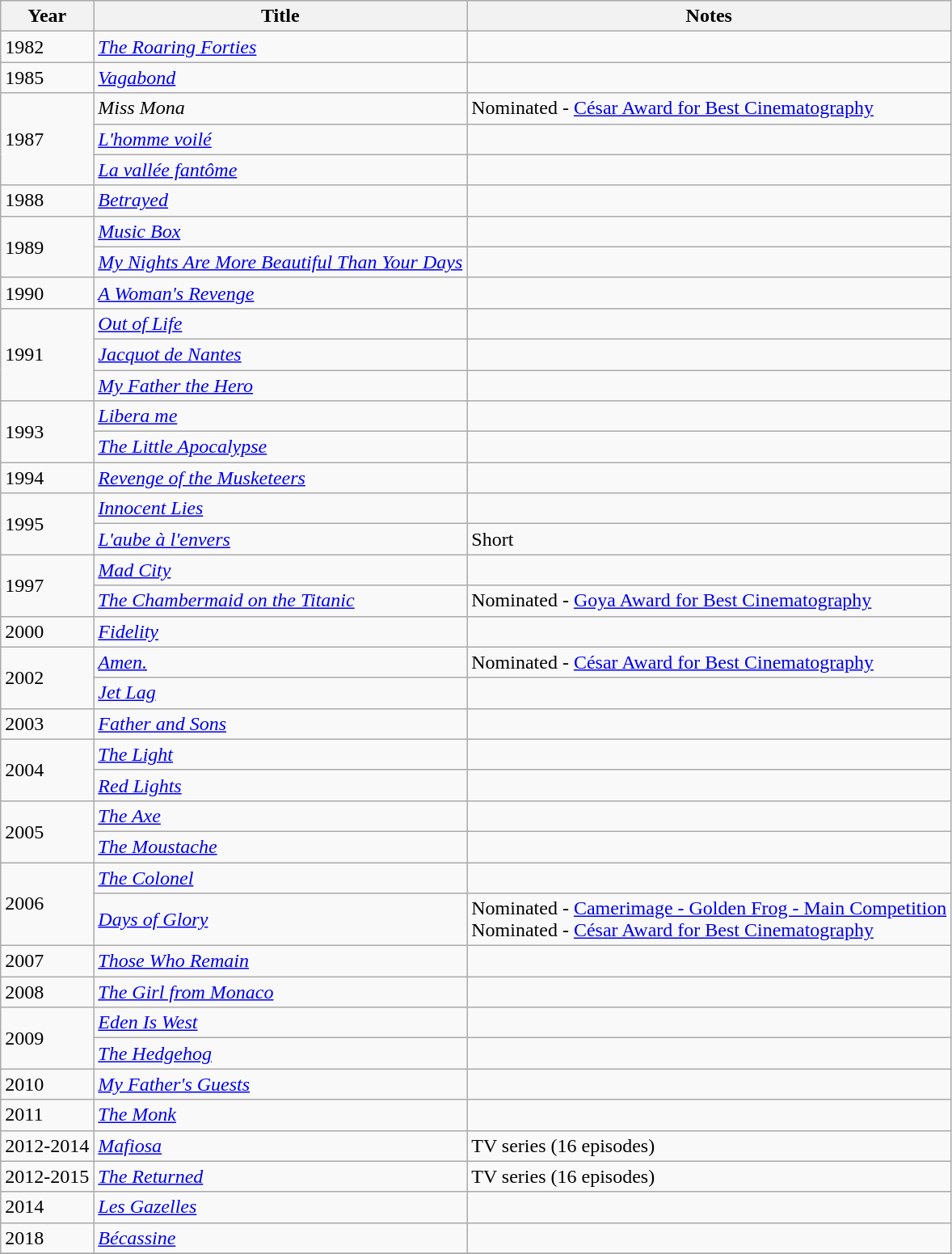<table class="wikitable sortable">
<tr>
<th>Year</th>
<th>Title</th>
<th class="unsortable">Notes</th>
</tr>
<tr>
<td>1982</td>
<td><em><a href='#'>The Roaring Forties</a></em></td>
<td></td>
</tr>
<tr>
<td>1985</td>
<td><em><a href='#'>Vagabond</a></em></td>
<td></td>
</tr>
<tr>
<td rowspan=3>1987</td>
<td><em>Miss Mona</em></td>
<td>Nominated - <a href='#'>César Award for Best Cinematography</a></td>
</tr>
<tr>
<td><em><a href='#'>L'homme voilé</a></em></td>
<td></td>
</tr>
<tr>
<td><em><a href='#'>La vallée fantôme</a></em></td>
<td></td>
</tr>
<tr>
<td>1988</td>
<td><em><a href='#'>Betrayed</a></em></td>
<td></td>
</tr>
<tr>
<td rowspan=2>1989</td>
<td><em><a href='#'>Music Box</a></em></td>
<td></td>
</tr>
<tr>
<td><em><a href='#'>My Nights Are More Beautiful Than Your Days</a></em></td>
<td></td>
</tr>
<tr>
<td>1990</td>
<td><em><a href='#'>A Woman's Revenge</a></em></td>
<td></td>
</tr>
<tr>
<td rowspan=3>1991</td>
<td><em><a href='#'>Out of Life</a></em></td>
<td></td>
</tr>
<tr>
<td><em><a href='#'>Jacquot de Nantes</a></em></td>
<td></td>
</tr>
<tr>
<td><em><a href='#'>My Father the Hero</a></em></td>
<td></td>
</tr>
<tr>
<td rowspan=2>1993</td>
<td><em><a href='#'>Libera me</a></em></td>
<td></td>
</tr>
<tr>
<td><em><a href='#'>The Little Apocalypse</a></em></td>
<td></td>
</tr>
<tr>
<td>1994</td>
<td><em><a href='#'>Revenge of the Musketeers</a></em></td>
<td></td>
</tr>
<tr>
<td rowspan=2>1995</td>
<td><em><a href='#'>Innocent Lies</a></em></td>
<td></td>
</tr>
<tr>
<td><em><a href='#'>L'aube à l'envers</a></em></td>
<td>Short</td>
</tr>
<tr>
<td rowspan=2>1997</td>
<td><em><a href='#'>Mad City</a></em></td>
<td></td>
</tr>
<tr>
<td><em><a href='#'>The Chambermaid on the Titanic</a></em></td>
<td>Nominated - <a href='#'>Goya Award for Best Cinematography</a></td>
</tr>
<tr>
<td>2000</td>
<td><em><a href='#'>Fidelity</a></em></td>
<td></td>
</tr>
<tr>
<td rowspan=2>2002</td>
<td><em><a href='#'>Amen.</a></em></td>
<td>Nominated - <a href='#'>César Award for Best Cinematography</a></td>
</tr>
<tr>
<td><em><a href='#'>Jet Lag</a></em></td>
<td></td>
</tr>
<tr>
<td>2003</td>
<td><em><a href='#'>Father and Sons</a></em></td>
<td></td>
</tr>
<tr>
<td rowspan=2>2004</td>
<td><em><a href='#'>The Light</a></em></td>
<td></td>
</tr>
<tr>
<td><em><a href='#'>Red Lights</a></em></td>
<td></td>
</tr>
<tr>
<td rowspan=2>2005</td>
<td><em><a href='#'>The Axe</a></em></td>
<td></td>
</tr>
<tr>
<td><em><a href='#'>The Moustache</a></em></td>
<td></td>
</tr>
<tr>
<td rowspan=2>2006</td>
<td><em><a href='#'>The Colonel</a></em></td>
<td></td>
</tr>
<tr>
<td><em><a href='#'>Days of Glory</a></em></td>
<td>Nominated - <a href='#'>Camerimage - Golden Frog - Main Competition</a><br>Nominated - <a href='#'>César Award for Best Cinematography</a></td>
</tr>
<tr>
<td>2007</td>
<td><em><a href='#'>Those Who Remain</a></em></td>
<td></td>
</tr>
<tr>
<td>2008</td>
<td><em><a href='#'>The Girl from Monaco</a></em></td>
<td></td>
</tr>
<tr>
<td rowspan=2>2009</td>
<td><em><a href='#'>Eden Is West</a></em></td>
<td></td>
</tr>
<tr>
<td><em><a href='#'>The Hedgehog</a></em></td>
<td></td>
</tr>
<tr>
<td>2010</td>
<td><em><a href='#'>My Father's Guests</a></em></td>
<td></td>
</tr>
<tr>
<td>2011</td>
<td><em><a href='#'>The Monk</a></em></td>
<td></td>
</tr>
<tr>
<td>2012-2014</td>
<td><em><a href='#'>Mafiosa</a></em></td>
<td>TV series (16 episodes)</td>
</tr>
<tr>
<td>2012-2015</td>
<td><em><a href='#'>The Returned</a></em></td>
<td>TV series (16 episodes)</td>
</tr>
<tr>
<td>2014</td>
<td><em><a href='#'>Les Gazelles</a></em></td>
<td></td>
</tr>
<tr>
<td>2018</td>
<td><em><a href='#'>Bécassine</a></em></td>
<td></td>
</tr>
<tr>
</tr>
</table>
